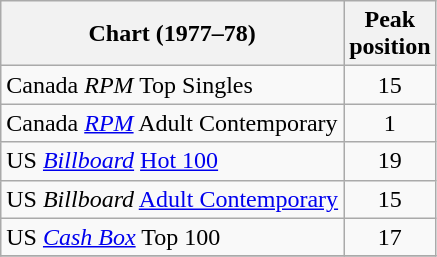<table class="wikitable sortable">
<tr>
<th>Chart (1977–78)</th>
<th>Peak<br>position</th>
</tr>
<tr>
<td>Canada <em>RPM</em> Top Singles</td>
<td style="text-align:center;">15</td>
</tr>
<tr>
<td>Canada <em><a href='#'>RPM</a></em> Adult Contemporary</td>
<td style="text-align:center;">1</td>
</tr>
<tr>
<td>US <em><a href='#'>Billboard</a></em> <a href='#'>Hot 100</a></td>
<td style="text-align:center;">19</td>
</tr>
<tr>
<td>US <em>Billboard</em> <a href='#'>Adult Contemporary</a></td>
<td style="text-align:center;">15</td>
</tr>
<tr>
<td>US <a href='#'><em>Cash Box</em></a> Top 100</td>
<td align="center">17</td>
</tr>
<tr>
</tr>
</table>
